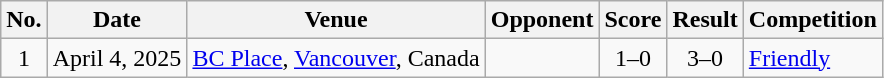<table class="wikitable">
<tr>
<th>No.</th>
<th>Date</th>
<th>Venue</th>
<th>Opponent</th>
<th>Score</th>
<th>Result</th>
<th>Competition</th>
</tr>
<tr>
<td align="center">1</td>
<td>April 4, 2025</td>
<td><a href='#'>BC Place</a>, <a href='#'>Vancouver</a>, Canada</td>
<td></td>
<td align="center">1–0</td>
<td align="center">3–0</td>
<td><a href='#'>Friendly</a></td>
</tr>
</table>
